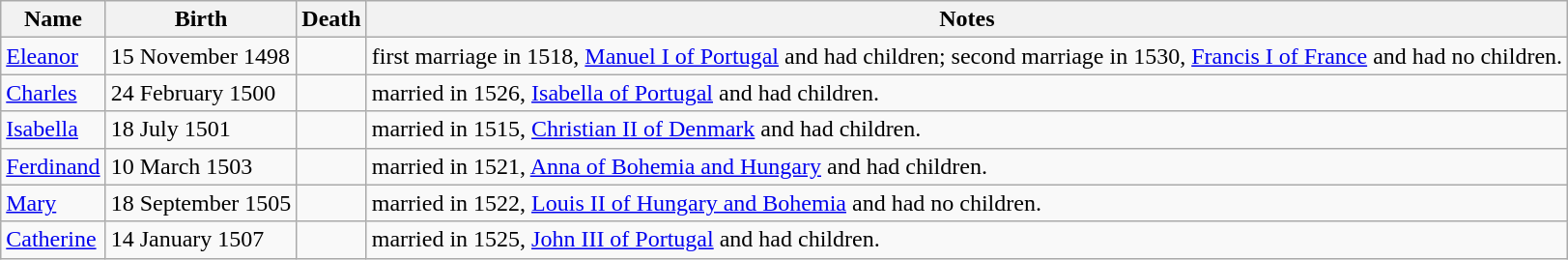<table class="wikitable">
<tr>
<th>Name</th>
<th>Birth</th>
<th>Death</th>
<th>Notes</th>
</tr>
<tr>
<td><a href='#'>Eleanor</a></td>
<td>15 November 1498</td>
<td></td>
<td>first marriage in 1518, <a href='#'>Manuel I of Portugal</a> and had children;  second marriage in 1530, <a href='#'>Francis I of France</a> and had no children.</td>
</tr>
<tr>
<td><a href='#'>Charles</a></td>
<td>24 February 1500</td>
<td></td>
<td>married in 1526, <a href='#'>Isabella of Portugal</a> and had children.</td>
</tr>
<tr>
<td><a href='#'>Isabella</a></td>
<td>18 July 1501</td>
<td></td>
<td>married in 1515, <a href='#'>Christian II of Denmark</a> and had children.</td>
</tr>
<tr>
<td><a href='#'>Ferdinand</a></td>
<td>10 March 1503</td>
<td></td>
<td>married in 1521, <a href='#'>Anna of Bohemia and Hungary</a> and had children.</td>
</tr>
<tr>
<td><a href='#'>Mary</a></td>
<td>18 September 1505</td>
<td></td>
<td>married in 1522, <a href='#'>Louis II of Hungary and Bohemia</a> and had no children.</td>
</tr>
<tr>
<td><a href='#'>Catherine</a></td>
<td>14 January 1507</td>
<td></td>
<td>married in 1525, <a href='#'>John III of Portugal</a> and had children.</td>
</tr>
</table>
